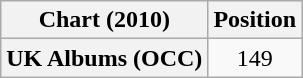<table class="wikitable plainrowheaders">
<tr>
<th>Chart (2010)</th>
<th>Position</th>
</tr>
<tr>
<th scope="row">UK Albums (OCC)</th>
<td style="text-align:center;">149</td>
</tr>
</table>
